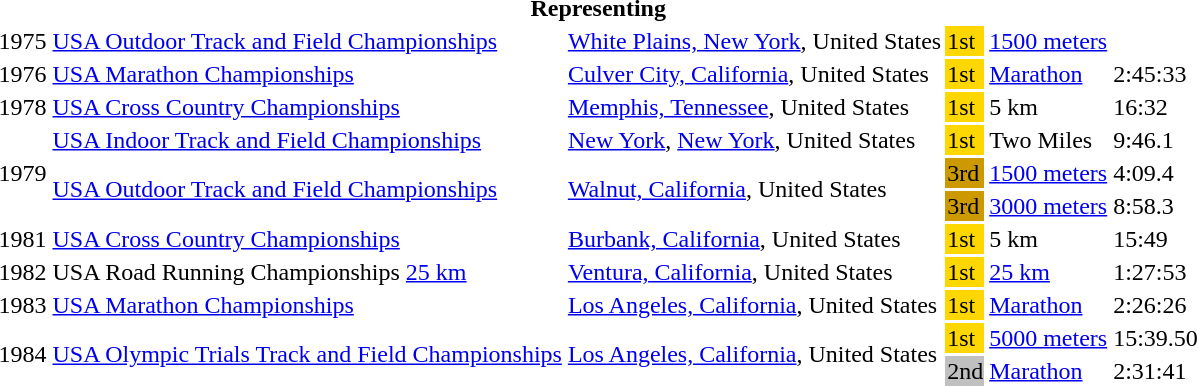<table>
<tr>
<th colspan="7">Representing</th>
</tr>
<tr>
<td>1975</td>
<td><a href='#'>USA Outdoor Track and Field Championships</a></td>
<td><a href='#'>White Plains, New York</a>, United States</td>
<td bgcolor=gold>1st</td>
<td><a href='#'>1500 meters</a></td>
<td></td>
</tr>
<tr>
<td>1976</td>
<td><a href='#'>USA Marathon Championships</a></td>
<td><a href='#'>Culver City, California</a>, United States</td>
<td bgcolor=gold>1st</td>
<td><a href='#'>Marathon</a></td>
<td>2:45:33</td>
</tr>
<tr>
<td>1978</td>
<td><a href='#'>USA Cross Country Championships</a></td>
<td><a href='#'>Memphis, Tennessee</a>, United States</td>
<td bgcolor=gold>1st</td>
<td>5 km</td>
<td>16:32</td>
</tr>
<tr>
<td rowspan=3>1979</td>
<td rowspan=1><a href='#'>USA Indoor Track and Field Championships</a></td>
<td rowspan=1><a href='#'>New York</a>, <a href='#'>New York</a>, United States</td>
<td bgcolor=gold>1st</td>
<td>Two Miles</td>
<td>9:46.1</td>
</tr>
<tr>
<td rowspan=2><a href='#'>USA Outdoor Track and Field Championships</a></td>
<td rowspan=2><a href='#'>Walnut, California</a>, United States</td>
<td bgcolor=cc9900>3rd</td>
<td><a href='#'>1500 meters</a></td>
<td>4:09.4</td>
</tr>
<tr>
<td bgcolor=cc9900>3rd</td>
<td><a href='#'>3000 meters</a></td>
<td>8:58.3</td>
</tr>
<tr>
<td>1981</td>
<td><a href='#'>USA Cross Country Championships</a></td>
<td><a href='#'>Burbank, California</a>, United States</td>
<td bgcolor=gold>1st</td>
<td>5 km</td>
<td>15:49</td>
</tr>
<tr>
<td>1982</td>
<td>USA Road Running Championships <a href='#'>25 km</a></td>
<td><a href='#'>Ventura, California</a>, United States</td>
<td bgcolor=gold>1st</td>
<td><a href='#'>25 km</a></td>
<td>1:27:53</td>
</tr>
<tr>
<td>1983</td>
<td><a href='#'>USA Marathon Championships</a></td>
<td><a href='#'>Los Angeles, California</a>, United States</td>
<td bgcolor=gold>1st</td>
<td><a href='#'>Marathon</a></td>
<td>2:26:26</td>
</tr>
<tr>
<td rowspan=2>1984</td>
<td rowspan=2><a href='#'>USA Olympic Trials Track and Field Championships</a></td>
<td rowspan=2><a href='#'>Los Angeles, California</a>, United States</td>
<td bgcolor=gold>1st</td>
<td><a href='#'>5000 meters</a></td>
<td>15:39.50</td>
</tr>
<tr>
<td bgcolor=silver>2nd</td>
<td><a href='#'>Marathon</a></td>
<td>2:31:41</td>
</tr>
</table>
